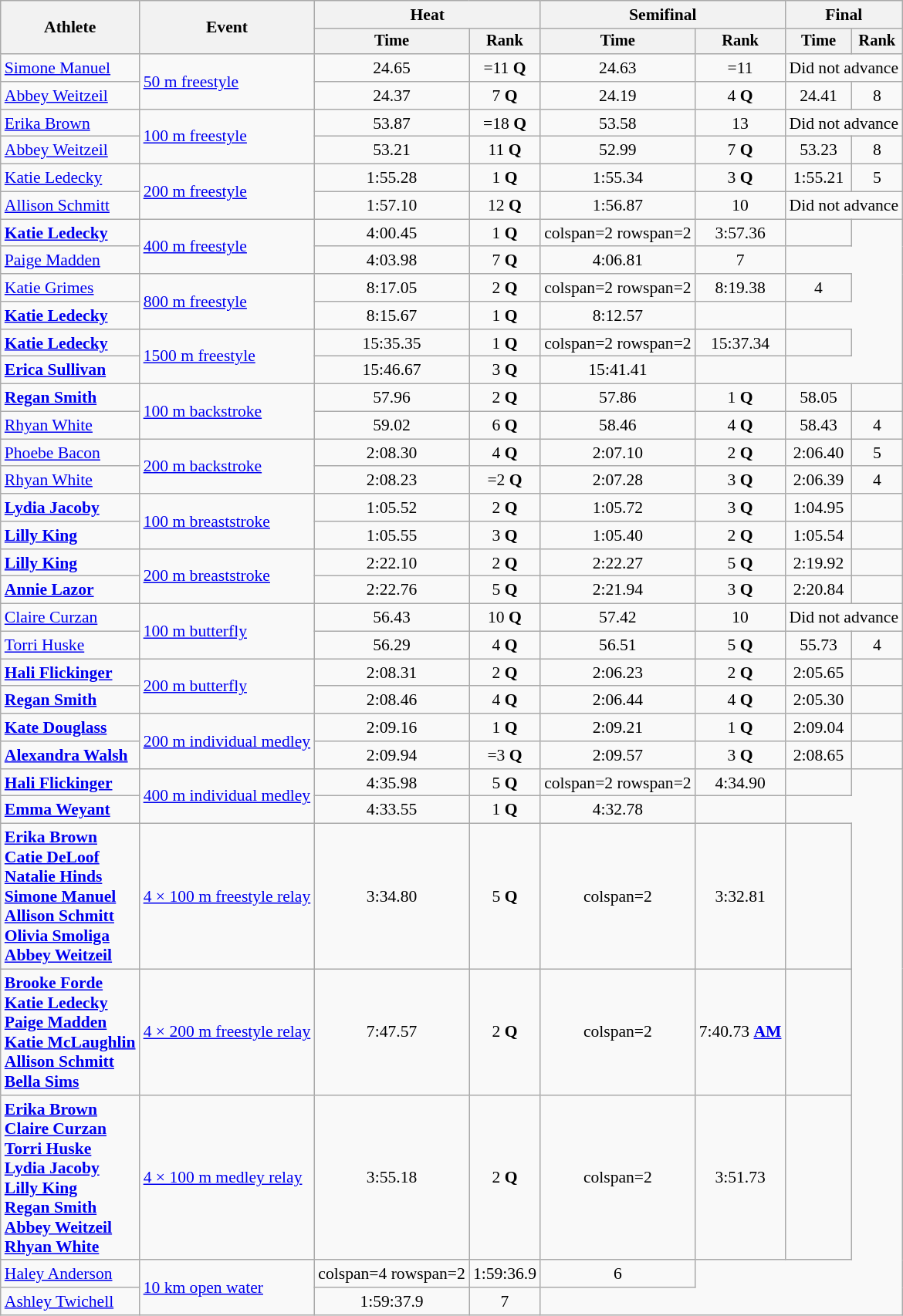<table class=wikitable style=font-size:90%;text-align:center>
<tr>
<th rowspan=2>Athlete</th>
<th rowspan=2>Event</th>
<th colspan=2>Heat</th>
<th colspan=2>Semifinal</th>
<th colspan=2>Final</th>
</tr>
<tr style=font-size:95%>
<th>Time</th>
<th>Rank</th>
<th>Time</th>
<th>Rank</th>
<th>Time</th>
<th>Rank</th>
</tr>
<tr>
<td align=left><a href='#'>Simone Manuel</a></td>
<td align=left rowspan=2><a href='#'>50 m freestyle</a></td>
<td>24.65</td>
<td>=11 <strong>Q</strong></td>
<td>24.63</td>
<td>=11</td>
<td colspan=2>Did not advance</td>
</tr>
<tr>
<td align=left><a href='#'>Abbey Weitzeil</a></td>
<td>24.37</td>
<td>7 <strong>Q</strong></td>
<td>24.19</td>
<td>4 <strong>Q</strong></td>
<td>24.41</td>
<td>8</td>
</tr>
<tr>
<td align=left><a href='#'>Erika Brown</a></td>
<td align=left rowspan=2><a href='#'>100 m freestyle</a></td>
<td>53.87</td>
<td>=18 <strong>Q</strong></td>
<td>53.58</td>
<td>13</td>
<td colspan=2>Did not advance</td>
</tr>
<tr>
<td align=left><a href='#'>Abbey Weitzeil</a></td>
<td>53.21</td>
<td>11 <strong>Q</strong></td>
<td>52.99</td>
<td>7 <strong>Q</strong></td>
<td>53.23</td>
<td>8</td>
</tr>
<tr>
<td align=left><a href='#'>Katie Ledecky</a></td>
<td align=left rowspan=2><a href='#'>200 m freestyle</a></td>
<td>1:55.28</td>
<td>1 <strong>Q</strong></td>
<td>1:55.34</td>
<td>3 <strong>Q</strong></td>
<td>1:55.21</td>
<td>5</td>
</tr>
<tr>
<td align=left><a href='#'>Allison Schmitt</a></td>
<td>1:57.10</td>
<td>12 <strong>Q</strong></td>
<td>1:56.87</td>
<td>10</td>
<td colspan=2>Did not advance</td>
</tr>
<tr>
<td align=left><strong><a href='#'>Katie Ledecky</a></strong></td>
<td align=left rowspan=2><a href='#'>400 m freestyle</a></td>
<td>4:00.45</td>
<td>1 <strong>Q</strong></td>
<td>colspan=2 rowspan=2 </td>
<td>3:57.36</td>
<td></td>
</tr>
<tr>
<td align=left><a href='#'>Paige Madden</a></td>
<td>4:03.98</td>
<td>7 <strong>Q</strong></td>
<td>4:06.81</td>
<td>7</td>
</tr>
<tr>
<td align=left><a href='#'>Katie Grimes</a></td>
<td align=left rowspan=2><a href='#'>800 m freestyle</a></td>
<td>8:17.05</td>
<td>2 <strong>Q</strong></td>
<td>colspan=2 rowspan=2 </td>
<td>8:19.38</td>
<td>4</td>
</tr>
<tr>
<td align=left><strong><a href='#'>Katie Ledecky</a></strong></td>
<td>8:15.67</td>
<td>1 <strong>Q</strong></td>
<td>8:12.57</td>
<td></td>
</tr>
<tr>
<td align=left><strong><a href='#'>Katie Ledecky</a></strong></td>
<td align=left rowspan=2><a href='#'>1500 m freestyle</a></td>
<td>15:35.35 </td>
<td>1 <strong>Q</strong></td>
<td>colspan=2 rowspan=2 </td>
<td>15:37.34</td>
<td></td>
</tr>
<tr>
<td align=left><strong><a href='#'>Erica Sullivan</a></strong></td>
<td>15:46.67</td>
<td>3 <strong>Q</strong></td>
<td>15:41.41</td>
<td></td>
</tr>
<tr>
<td align=left><strong><a href='#'>Regan Smith</a></strong></td>
<td align=left rowspan=2><a href='#'>100 m backstroke</a></td>
<td>57.96</td>
<td>2 <strong>Q</strong></td>
<td>57.86 </td>
<td>1 <strong>Q</strong></td>
<td>58.05</td>
<td></td>
</tr>
<tr>
<td align=left><a href='#'>Rhyan White</a></td>
<td>59.02</td>
<td>6 <strong>Q</strong></td>
<td>58.46</td>
<td>4 <strong>Q</strong></td>
<td>58.43</td>
<td>4</td>
</tr>
<tr>
<td align=left><a href='#'>Phoebe Bacon</a></td>
<td align=left rowspan=2><a href='#'>200 m backstroke</a></td>
<td>2:08.30</td>
<td>4 <strong>Q</strong></td>
<td>2:07.10</td>
<td>2 <strong>Q</strong></td>
<td>2:06.40</td>
<td>5</td>
</tr>
<tr>
<td align=left><a href='#'>Rhyan White</a></td>
<td>2:08.23</td>
<td>=2 <strong>Q</strong></td>
<td>2:07.28</td>
<td>3 <strong>Q</strong></td>
<td>2:06.39</td>
<td>4</td>
</tr>
<tr>
<td align=left><strong><a href='#'>Lydia Jacoby</a></strong></td>
<td align=left rowspan=2><a href='#'>100 m breaststroke</a></td>
<td>1:05.52</td>
<td>2 <strong>Q</strong></td>
<td>1:05.72</td>
<td>3 <strong>Q</strong></td>
<td>1:04.95</td>
<td></td>
</tr>
<tr>
<td align=left><strong><a href='#'>Lilly King</a></strong></td>
<td>1:05.55</td>
<td>3 <strong>Q</strong></td>
<td>1:05.40</td>
<td>2 <strong>Q</strong></td>
<td>1:05.54</td>
<td></td>
</tr>
<tr>
<td align=left><strong><a href='#'>Lilly King</a></strong></td>
<td align=left rowspan=2><a href='#'>200 m breaststroke</a></td>
<td>2:22.10</td>
<td>2 <strong>Q</strong></td>
<td>2:22.27</td>
<td>5 <strong>Q</strong></td>
<td>2:19.92</td>
<td></td>
</tr>
<tr>
<td align=left><strong><a href='#'>Annie Lazor</a></strong></td>
<td>2:22.76</td>
<td>5 <strong>Q</strong></td>
<td>2:21.94</td>
<td>3 <strong>Q</strong></td>
<td>2:20.84</td>
<td></td>
</tr>
<tr>
<td align=left><a href='#'>Claire Curzan</a></td>
<td align=left rowspan=2><a href='#'>100 m butterfly</a></td>
<td>56.43</td>
<td>10 <strong>Q</strong></td>
<td>57.42</td>
<td>10</td>
<td colspan=2>Did not advance</td>
</tr>
<tr>
<td align=left><a href='#'>Torri Huske</a></td>
<td>56.29</td>
<td>4 <strong>Q</strong></td>
<td>56.51</td>
<td>5 <strong>Q</strong></td>
<td>55.73</td>
<td>4</td>
</tr>
<tr>
<td align=left><strong><a href='#'>Hali Flickinger</a></strong></td>
<td align=left rowspan=2><a href='#'>200 m butterfly</a></td>
<td>2:08.31</td>
<td>2 <strong>Q</strong></td>
<td>2:06.23</td>
<td>2 <strong>Q</strong></td>
<td>2:05.65</td>
<td></td>
</tr>
<tr>
<td align=left><strong><a href='#'>Regan Smith</a></strong></td>
<td>2:08.46</td>
<td>4 <strong>Q</strong></td>
<td>2:06.44</td>
<td>4 <strong>Q</strong></td>
<td>2:05.30</td>
<td></td>
</tr>
<tr>
<td align=left><strong><a href='#'>Kate Douglass</a></strong></td>
<td align=left rowspan=2><a href='#'>200 m individual medley</a></td>
<td>2:09.16</td>
<td>1 <strong>Q</strong></td>
<td>2:09.21</td>
<td>1 <strong>Q</strong></td>
<td>2:09.04</td>
<td></td>
</tr>
<tr>
<td align=left><strong><a href='#'>Alexandra Walsh</a></strong></td>
<td>2:09.94</td>
<td>=3 <strong>Q</strong></td>
<td>2:09.57</td>
<td>3 <strong>Q</strong></td>
<td>2:08.65</td>
<td></td>
</tr>
<tr>
<td align=left><strong><a href='#'>Hali Flickinger</a></strong></td>
<td align=left rowspan=2><a href='#'>400 m individual medley</a></td>
<td>4:35.98</td>
<td>5 <strong>Q</strong></td>
<td>colspan=2 rowspan=2 </td>
<td>4:34.90</td>
<td></td>
</tr>
<tr>
<td align=left><strong><a href='#'>Emma Weyant</a></strong></td>
<td>4:33.55</td>
<td>1 <strong>Q</strong></td>
<td>4:32.78</td>
<td></td>
</tr>
<tr>
<td align=left><strong><a href='#'>Erika Brown</a><br><a href='#'>Catie DeLoof</a><br><a href='#'>Natalie Hinds</a><br><a href='#'>Simone Manuel</a><br><a href='#'>Allison Schmitt</a><br><a href='#'>Olivia Smoliga</a><br><a href='#'>Abbey Weitzeil</a></strong></td>
<td align=left><a href='#'>4 × 100 m freestyle relay</a></td>
<td>3:34.80</td>
<td>5 <strong>Q</strong></td>
<td>colspan=2 </td>
<td>3:32.81</td>
<td></td>
</tr>
<tr>
<td align=left><strong><a href='#'>Brooke Forde</a><br><a href='#'>Katie Ledecky</a><br><a href='#'>Paige Madden</a><br><a href='#'>Katie McLaughlin</a><br><a href='#'>Allison Schmitt</a><br><a href='#'>Bella Sims</a></strong></td>
<td align=left><a href='#'>4 × 200 m freestyle relay</a></td>
<td>7:47.57</td>
<td>2 <strong>Q</strong></td>
<td>colspan=2 </td>
<td>7:40.73 <strong><a href='#'>AM</a></strong></td>
<td></td>
</tr>
<tr>
<td align=left><strong><a href='#'>Erika Brown</a><br><a href='#'>Claire Curzan</a><br><a href='#'>Torri Huske</a><br><a href='#'>Lydia Jacoby</a><br><a href='#'>Lilly King</a><br><a href='#'>Regan Smith</a><br><a href='#'>Abbey Weitzeil</a><br><a href='#'>Rhyan White</a></strong></td>
<td align=left><a href='#'>4 × 100 m medley relay</a></td>
<td>3:55.18</td>
<td>2 <strong>Q</strong></td>
<td>colspan=2 </td>
<td>3:51.73</td>
<td></td>
</tr>
<tr>
<td align=left><a href='#'>Haley Anderson</a></td>
<td align=left rowspan=2><a href='#'>10 km open water</a></td>
<td>colspan=4 rowspan=2 </td>
<td>1:59:36.9</td>
<td>6</td>
</tr>
<tr>
<td align=left><a href='#'>Ashley Twichell</a></td>
<td>1:59:37.9</td>
<td>7</td>
</tr>
</table>
